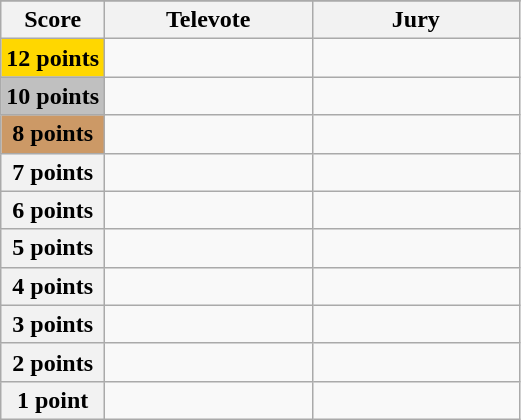<table class="wikitable">
<tr>
</tr>
<tr>
<th scope="col" width="20%">Score</th>
<th scope="col" width="40%">Televote</th>
<th scope="col" width="40%">Jury</th>
</tr>
<tr>
<th scope="row" style="background:gold">12 points</th>
<td></td>
<td></td>
</tr>
<tr>
<th scope="row" style="background:silver">10 points</th>
<td></td>
<td></td>
</tr>
<tr>
<th scope="row" style="background:#CC9966">8 points</th>
<td></td>
<td></td>
</tr>
<tr>
<th scope="row">7 points</th>
<td></td>
<td></td>
</tr>
<tr>
<th scope="row">6 points</th>
<td></td>
<td></td>
</tr>
<tr>
<th scope="row">5 points</th>
<td></td>
<td></td>
</tr>
<tr>
<th scope="row">4 points</th>
<td></td>
<td></td>
</tr>
<tr>
<th scope="row">3 points</th>
<td></td>
<td></td>
</tr>
<tr>
<th scope="row">2 points</th>
<td></td>
<td></td>
</tr>
<tr>
<th scope="row">1 point</th>
<td></td>
<td></td>
</tr>
</table>
